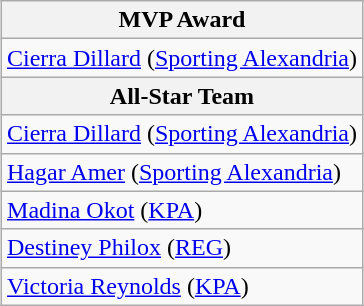<table class="wikitable" style="margin:auto">
<tr>
<th colspan="2" align="center">MVP Award</th>
</tr>
<tr>
<td colspan="2" align="center"> <a href='#'>Cierra Dillard</a> (<a href='#'>Sporting Alexandria</a>)</td>
</tr>
<tr>
<th colspan="2">All-Star Team</th>
</tr>
<tr>
<td colspan="2"> <a href='#'>Cierra Dillard</a> (<a href='#'>Sporting Alexandria</a>)</td>
</tr>
<tr>
<td colspan="2"> <a href='#'>Hagar Amer</a> (<a href='#'>Sporting Alexandria</a>)</td>
</tr>
<tr>
<td colspan="2"> <a href='#'>Madina Okot</a> (<a href='#'>KPA</a>)</td>
</tr>
<tr>
<td colspan="2"> <a href='#'>Destiney Philox</a> (<a href='#'>REG</a>)</td>
</tr>
<tr>
<td colspan="2"> <a href='#'>Victoria Reynolds</a> (<a href='#'>KPA</a>)</td>
</tr>
</table>
